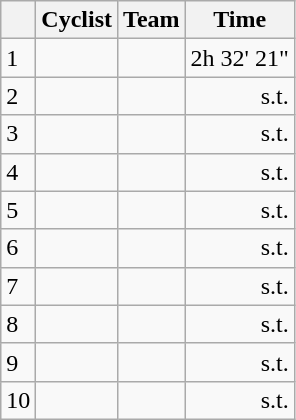<table class="wikitable">
<tr>
<th></th>
<th>Cyclist</th>
<th>Team</th>
<th>Time</th>
</tr>
<tr>
<td>1</td>
<td></td>
<td></td>
<td align=right>2h 32' 21"</td>
</tr>
<tr>
<td>2</td>
<td></td>
<td></td>
<td align=right>s.t.</td>
</tr>
<tr>
<td>3</td>
<td></td>
<td></td>
<td align=right>s.t.</td>
</tr>
<tr>
<td>4</td>
<td></td>
<td></td>
<td align=right>s.t.</td>
</tr>
<tr>
<td>5</td>
<td></td>
<td></td>
<td align=right>s.t.</td>
</tr>
<tr>
<td>6</td>
<td></td>
<td></td>
<td align=right>s.t.</td>
</tr>
<tr>
<td>7</td>
<td></td>
<td></td>
<td align=right>s.t.</td>
</tr>
<tr>
<td>8</td>
<td></td>
<td></td>
<td align=right>s.t.</td>
</tr>
<tr>
<td>9</td>
<td></td>
<td></td>
<td align=right>s.t.</td>
</tr>
<tr>
<td>10</td>
<td></td>
<td></td>
<td align=right>s.t.</td>
</tr>
</table>
